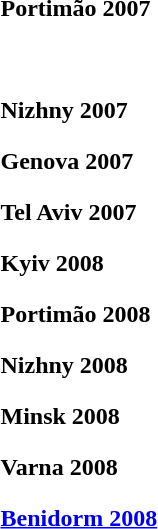<table>
<tr>
<th scope=row style="text-align:left">Portimão 2007 </th>
<td style="height:30px;" font-size:95%"></td>
<td style="height:30px;" font-size:95%"></td>
<td style="height:30px;" font-size:95%"></td>
</tr>
<tr>
<th scope=row style="text-align:left"></th>
<td style="height:30px;" font-size:95%"></td>
<td style="height:30px;" font-size:95%"></td>
<td style="height:30px;" font-size:95%"></td>
</tr>
<tr>
<th scope=row style="text-align:left">Nizhny 2007 </th>
<td style="height:30px;" font-size:95%"></td>
<td style="height:30px;" font-size:95%"></td>
<td style="height:30px;" font-size:95%"></td>
</tr>
<tr>
<th scope=row style="text-align:left">Genova 2007 </th>
<td style="height:30px;" font-size:95%"></td>
<td style="height:30px;" font-size:95%"></td>
<td style="height:30px;" font-size:95%"></td>
</tr>
<tr>
<th scope=row style="text-align:left">Tel Aviv 2007 </th>
<td style="height:30px;" font-size:95%"></td>
<td style="height:30px;" font-size:95%"></td>
<td style="height:30px;" font-size:95%"></td>
</tr>
<tr>
<th scope=row style="text-align:left">Kyiv 2008 </th>
<td style="height:30px;" font-size:95%"></td>
<td style="height:30px;" font-size:95%"></td>
<td style="height:30px;" font-size:95%"></td>
</tr>
<tr>
<th scope=row style="text-align:left">Portimão 2008 </th>
<td style="height:30px;" font-size:95%"></td>
<td style="height:30px;" font-size:95%"></td>
<td style="height:30px;" font-size:95%"></td>
</tr>
<tr>
<th scope=row style="text-align:left">Nizhny 2008 </th>
<td style="height:30px;" font-size:95%"></td>
<td style="height:30px;" font-size:95%"></td>
<td style="height:30px;" font-size:95%"></td>
</tr>
<tr>
<th scope=row style="text-align:left">Minsk 2008 </th>
<td style="height:30px;" font-size:95%"></td>
<td style="height:30px;" font-size:95%"></td>
<td style="height:30px;" font-size:95%"></td>
</tr>
<tr>
<th scope=row style="text-align:left">Varna 2008 </th>
<td style="height:30px;" font-size:95%"></td>
<td style="height:30px;" font-size:95%"></td>
<td style="height:30px;" font-size:95%"></td>
</tr>
<tr>
<th scope=row style="text-align:left"><a href='#'>Benidorm 2008</a></th>
<td style="height:30px;" font-size:95%"></td>
<td style="height:30px;" font-size:95%"></td>
<td style="height:30px;" font-size:95%"></td>
</tr>
</table>
